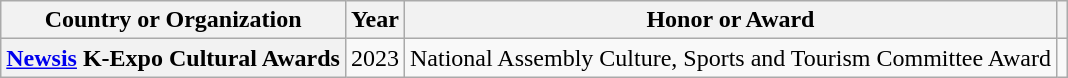<table class="wikitable plainrowheaders sortable">
<tr>
<th scope="col">Country or Organization</th>
<th scope="col">Year</th>
<th scope="col">Honor or Award</th>
<th scope="col" class="unsortable"></th>
</tr>
<tr>
<th scope="row"><a href='#'>Newsis</a> K-Expo Cultural Awards</th>
<td style="text-align:center">2023</td>
<td>National Assembly Culture, Sports and Tourism Committee Award</td>
<td style="text-align:center"></td>
</tr>
</table>
